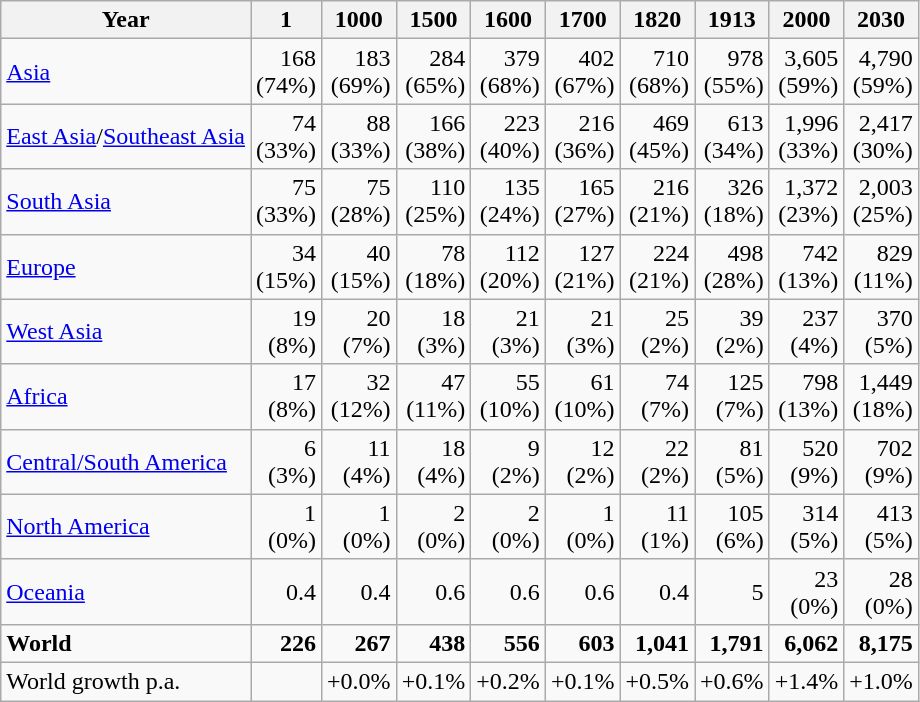<table class="wikitable sortable" style="text-align: right;">
<tr>
<th>Year</th>
<th>1</th>
<th>1000</th>
<th>1500</th>
<th>1600</th>
<th>1700</th>
<th>1820</th>
<th>1913</th>
<th>2000</th>
<th>2030</th>
</tr>
<tr>
<td style="text-align: left;"><a href='#'>Asia</a></td>
<td>168 <br> (74%)</td>
<td>183 <br> (69%)</td>
<td>284 <br> (65%)</td>
<td>379 <br> (68%)</td>
<td>402 <br> (67%)</td>
<td>710 <br> (68%)</td>
<td>978 <br> (55%)</td>
<td>3,605 <br> (59%)</td>
<td>4,790 <br> (59%)</td>
</tr>
<tr>
<td style="text-align: left;"><a href='#'>East Asia</a>/<a href='#'>Southeast Asia</a></td>
<td>74 <br> (33%)</td>
<td>88 <br> (33%)</td>
<td>166 <br> (38%)</td>
<td>223 <br> (40%)</td>
<td>216 <br> (36%)</td>
<td>469 <br> (45%)</td>
<td>613 <br> (34%)</td>
<td>1,996 <br> (33%)</td>
<td>2,417 <br> (30%)</td>
</tr>
<tr>
<td style="text-align: left;"><a href='#'>South Asia</a></td>
<td>75 <br> (33%)</td>
<td>75 <br> (28%)</td>
<td>110 <br> (25%)</td>
<td>135 <br> (24%)</td>
<td>165 <br> (27%)</td>
<td>216 <br> (21%)</td>
<td>326 <br> (18%)</td>
<td>1,372 <br> (23%)</td>
<td>2,003 <br> (25%)</td>
</tr>
<tr>
<td style="text-align: left;"><a href='#'>Europe</a></td>
<td>34 <br> (15%)</td>
<td>40 <br> (15%)</td>
<td>78 <br> (18%)</td>
<td>112 <br> (20%)</td>
<td>127 <br> (21%)</td>
<td>224 <br> (21%)</td>
<td>498 <br> (28%)</td>
<td>742 <br> (13%)</td>
<td>829 <br> (11%)</td>
</tr>
<tr>
<td style="text-align: left;"><a href='#'>West Asia</a></td>
<td>19 <br> (8%)</td>
<td>20 <br> (7%)</td>
<td>18 <br> (3%)</td>
<td>21 <br> (3%)</td>
<td>21 <br> (3%)</td>
<td>25 <br> (2%)</td>
<td>39 <br> (2%)</td>
<td>237 <br> (4%)</td>
<td>370 <br> (5%)</td>
</tr>
<tr>
<td style="text-align: left;"><a href='#'>Africa</a></td>
<td>17 <br> (8%)</td>
<td>32 <br> (12%)</td>
<td>47 <br> (11%)</td>
<td>55 <br> (10%)</td>
<td>61 <br> (10%)</td>
<td>74 <br> (7%)</td>
<td>125 <br> (7%)</td>
<td>798 <br> (13%)</td>
<td>1,449 <br> (18%)</td>
</tr>
<tr>
<td style="text-align: left;"><a href='#'>Central/South America</a></td>
<td>6 <br> (3%)</td>
<td>11 <br> (4%)</td>
<td>18 <br> (4%)</td>
<td>9 <br> (2%)</td>
<td>12 <br> (2%)</td>
<td>22 <br> (2%)</td>
<td>81 <br> (5%)</td>
<td>520 <br> (9%)</td>
<td>702 <br> (9%)</td>
</tr>
<tr>
<td style="text-align: left;"><a href='#'>North America</a></td>
<td>1 <br> (0%)</td>
<td>1 <br> (0%)</td>
<td>2 <br> (0%)</td>
<td>2 <br> (0%)</td>
<td>1 <br> (0%)</td>
<td>11 <br> (1%)</td>
<td>105 <br> (6%)</td>
<td>314 <br> (5%)</td>
<td>413 <br> (5%)</td>
</tr>
<tr>
<td style="text-align: left;"><a href='#'>Oceania</a></td>
<td>0.4</td>
<td>0.4</td>
<td>0.6</td>
<td>0.6</td>
<td>0.6</td>
<td>0.4</td>
<td>5</td>
<td>23 <br> (0%)</td>
<td>28 <br> (0%)</td>
</tr>
<tr style="font-weight: bold;" |>
<td style="text-align: left;">World</td>
<td>226</td>
<td>267</td>
<td>438</td>
<td>556</td>
<td>603</td>
<td>1,041</td>
<td>1,791</td>
<td>6,062</td>
<td>8,175</td>
</tr>
<tr>
<td style="text-align: left;">World growth p.a.</td>
<td></td>
<td>+0.0%</td>
<td>+0.1%</td>
<td>+0.2%</td>
<td>+0.1%</td>
<td>+0.5%</td>
<td>+0.6%</td>
<td>+1.4%</td>
<td>+1.0%</td>
</tr>
</table>
